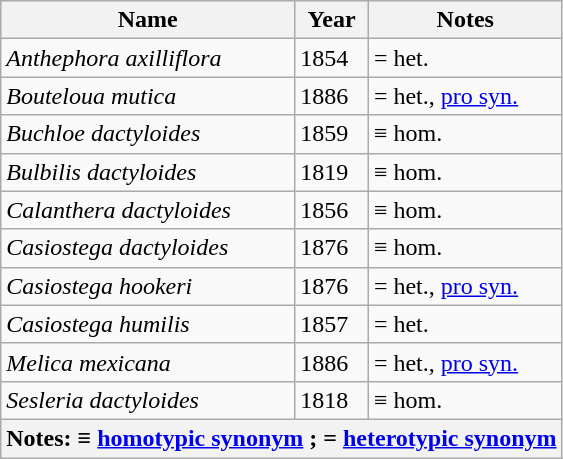<table class="wikitable sortable mw-collapsible" id="Synonyms">
<tr>
<th>Name</th>
<th>Year</th>
<th>Notes</th>
</tr>
<tr>
<td><em>Anthephora axilliflora</em> </td>
<td>1854</td>
<td data-sort-value=B>= het.</td>
</tr>
<tr>
<td><em>Bouteloua mutica</em> </td>
<td>1886</td>
<td data-sort-value=B>= het., <a href='#'>pro syn.</a></td>
</tr>
<tr>
<td><em>Buchloe dactyloides</em> </td>
<td>1859</td>
<td data-sort-value=A>≡ hom.</td>
</tr>
<tr>
<td><em>Bulbilis dactyloides</em> </td>
<td>1819</td>
<td data-sort-value=A>≡ hom.</td>
</tr>
<tr>
<td><em>Calanthera dactyloides</em> </td>
<td>1856</td>
<td data-sort-value=A>≡ hom.</td>
</tr>
<tr>
<td><em>Casiostega dactyloides</em> </td>
<td>1876</td>
<td data-sort-value=A>≡ hom.</td>
</tr>
<tr>
<td><em>Casiostega hookeri</em> </td>
<td>1876</td>
<td data-sort-value=B>= het., <a href='#'>pro syn.</a></td>
</tr>
<tr>
<td><em>Casiostega humilis</em> </td>
<td>1857</td>
<td data-sort-value=B>= het.</td>
</tr>
<tr>
<td><em>Melica mexicana</em> </td>
<td>1886</td>
<td data-sort-value=B>= het., <a href='#'>pro syn.</a></td>
</tr>
<tr>
<td><em>Sesleria dactyloides</em> </td>
<td>1818</td>
<td data-sort-value=A>≡ hom.</td>
</tr>
<tr>
<th colspan=3 style="text-align: left;">Notes: ≡ <a href='#'>homotypic synonym</a> ; = <a href='#'>heterotypic synonym</a></th>
</tr>
</table>
